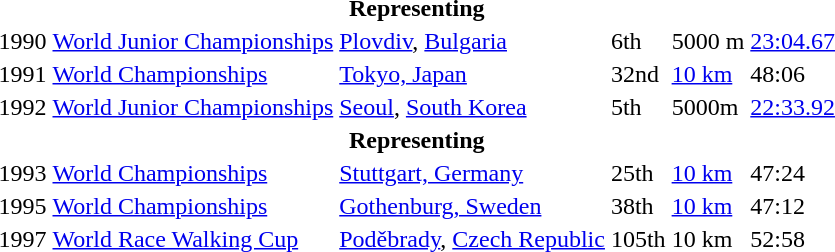<table>
<tr>
<th colspan="6">Representing </th>
</tr>
<tr>
<td>1990</td>
<td><a href='#'>World Junior Championships</a></td>
<td><a href='#'>Plovdiv</a>, <a href='#'>Bulgaria</a></td>
<td>6th</td>
<td>5000 m</td>
<td><a href='#'>23:04.67</a></td>
</tr>
<tr>
<td>1991</td>
<td><a href='#'>World Championships</a></td>
<td><a href='#'>Tokyo, Japan</a></td>
<td>32nd</td>
<td><a href='#'>10 km</a></td>
<td>48:06</td>
</tr>
<tr>
<td>1992</td>
<td><a href='#'>World Junior Championships</a></td>
<td><a href='#'>Seoul</a>, <a href='#'>South Korea</a></td>
<td>5th</td>
<td>5000m</td>
<td><a href='#'>22:33.92</a></td>
</tr>
<tr>
<th colspan="6">Representing </th>
</tr>
<tr>
<td>1993</td>
<td><a href='#'>World Championships</a></td>
<td><a href='#'>Stuttgart, Germany</a></td>
<td>25th</td>
<td><a href='#'>10 km</a></td>
<td>47:24</td>
</tr>
<tr>
<td>1995</td>
<td><a href='#'>World Championships</a></td>
<td><a href='#'>Gothenburg, Sweden</a></td>
<td>38th</td>
<td><a href='#'>10 km</a></td>
<td>47:12</td>
</tr>
<tr>
<td>1997</td>
<td><a href='#'>World Race Walking Cup</a></td>
<td><a href='#'>Poděbrady</a>, <a href='#'>Czech Republic</a></td>
<td>105th</td>
<td>10 km</td>
<td>52:58</td>
</tr>
</table>
